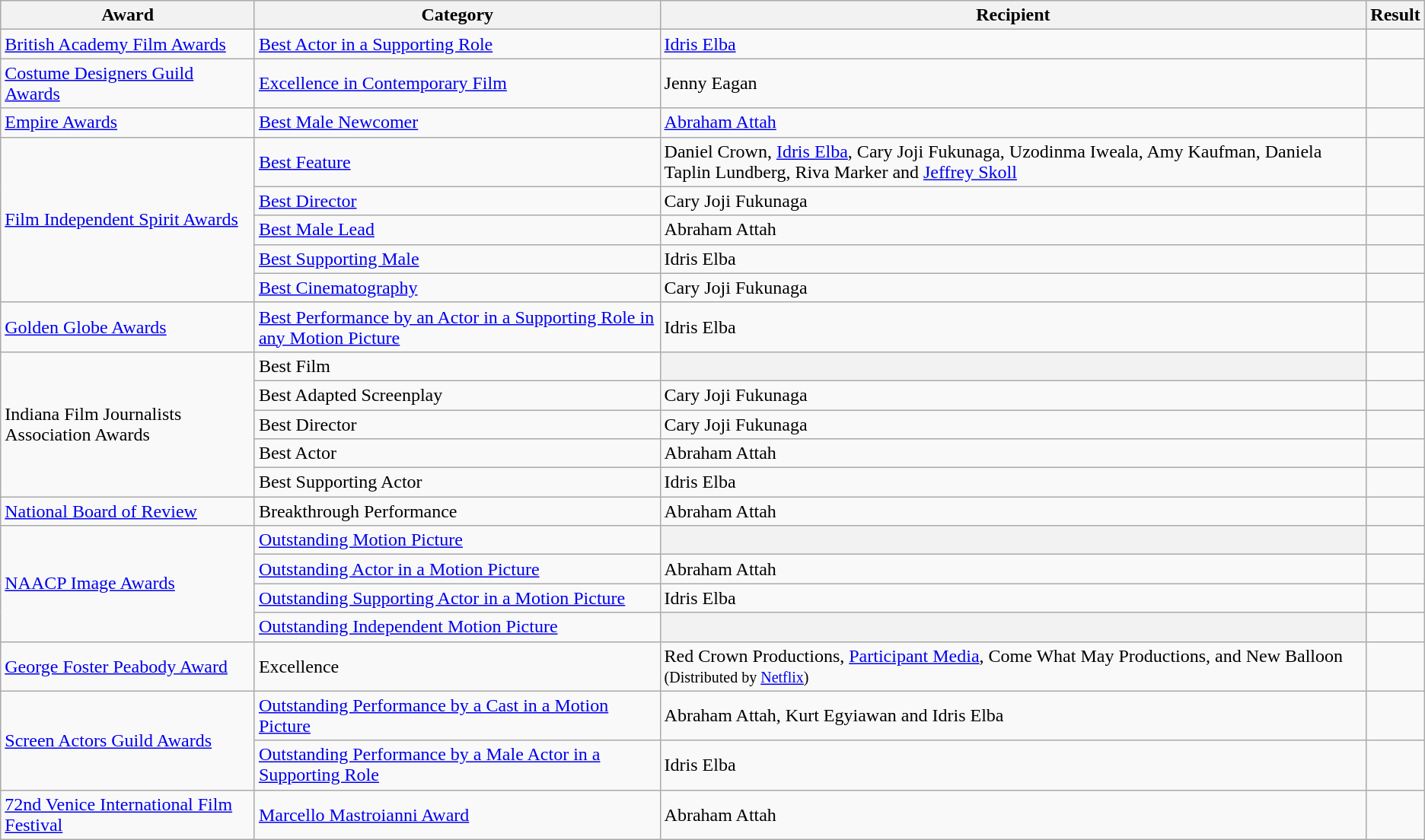<table class="wikitable sortable">
<tr>
<th>Award</th>
<th>Category</th>
<th>Recipient</th>
<th>Result</th>
</tr>
<tr>
<td><a href='#'>British Academy Film Awards</a></td>
<td><a href='#'>Best Actor in a Supporting Role</a></td>
<td><a href='#'>Idris Elba</a></td>
<td></td>
</tr>
<tr>
<td><a href='#'>Costume Designers Guild Awards</a></td>
<td><a href='#'>Excellence in Contemporary Film</a></td>
<td>Jenny Eagan</td>
<td></td>
</tr>
<tr>
<td><a href='#'>Empire Awards</a></td>
<td><a href='#'>Best Male Newcomer</a></td>
<td><a href='#'>Abraham Attah</a></td>
<td></td>
</tr>
<tr>
<td rowspan="5"><a href='#'>Film Independent Spirit Awards</a></td>
<td><a href='#'>Best Feature</a></td>
<td>Daniel Crown, <a href='#'>Idris Elba</a>, Cary Joji Fukunaga, Uzodinma Iweala, Amy Kaufman, Daniela Taplin Lundberg, Riva Marker and <a href='#'>Jeffrey Skoll</a></td>
<td></td>
</tr>
<tr>
<td><a href='#'>Best Director</a></td>
<td>Cary Joji Fukunaga</td>
<td></td>
</tr>
<tr>
<td><a href='#'>Best Male Lead</a></td>
<td>Abraham Attah</td>
<td></td>
</tr>
<tr>
<td><a href='#'>Best Supporting Male</a></td>
<td>Idris Elba</td>
<td></td>
</tr>
<tr>
<td><a href='#'>Best Cinematography</a></td>
<td>Cary Joji Fukunaga</td>
<td></td>
</tr>
<tr>
<td><a href='#'>Golden Globe Awards</a></td>
<td><a href='#'>Best Performance by an Actor in a Supporting Role in any Motion Picture</a></td>
<td>Idris Elba</td>
<td></td>
</tr>
<tr>
<td rowspan="5">Indiana Film Journalists Association Awards</td>
<td>Best Film</td>
<th></th>
<td></td>
</tr>
<tr>
<td>Best Adapted Screenplay</td>
<td>Cary Joji Fukunaga</td>
<td></td>
</tr>
<tr>
<td>Best Director</td>
<td>Cary Joji Fukunaga</td>
<td></td>
</tr>
<tr>
<td>Best Actor</td>
<td>Abraham Attah</td>
<td></td>
</tr>
<tr>
<td>Best Supporting Actor</td>
<td>Idris Elba</td>
<td></td>
</tr>
<tr>
<td><a href='#'>National Board of Review</a></td>
<td>Breakthrough Performance</td>
<td>Abraham Attah</td>
<td></td>
</tr>
<tr>
<td rowspan="4"><a href='#'>NAACP Image Awards</a></td>
<td><a href='#'>Outstanding Motion Picture</a></td>
<th></th>
<td></td>
</tr>
<tr>
<td><a href='#'>Outstanding Actor in a Motion Picture</a></td>
<td>Abraham Attah</td>
<td></td>
</tr>
<tr>
<td><a href='#'>Outstanding Supporting Actor in a Motion Picture</a></td>
<td>Idris Elba</td>
<td></td>
</tr>
<tr>
<td><a href='#'>Outstanding Independent Motion Picture</a></td>
<th></th>
<td></td>
</tr>
<tr>
<td><a href='#'>George Foster Peabody Award</a></td>
<td>Excellence</td>
<td>Red Crown Productions, <a href='#'>Participant Media</a>, Come What May Productions, and New Balloon<br><small>(Distributed by <a href='#'>Netflix</a>)</small></td>
<td></td>
</tr>
<tr>
<td rowspan="2"><a href='#'>Screen Actors Guild Awards</a></td>
<td><a href='#'>Outstanding Performance by a Cast in a Motion Picture</a></td>
<td>Abraham Attah, Kurt Egyiawan and Idris Elba</td>
<td></td>
</tr>
<tr>
<td><a href='#'>Outstanding Performance by a Male Actor in a Supporting Role</a></td>
<td>Idris Elba</td>
<td></td>
</tr>
<tr>
<td><a href='#'>72nd Venice International Film Festival</a></td>
<td><a href='#'>Marcello Mastroianni Award</a></td>
<td>Abraham Attah</td>
<td></td>
</tr>
</table>
